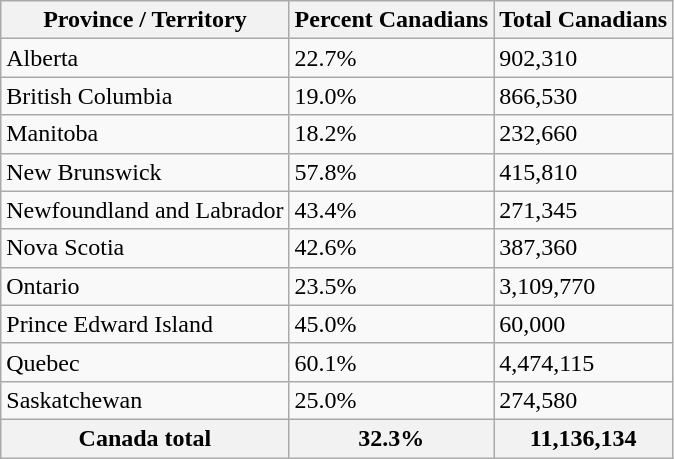<table class="wikitable sortable sticky-header" style=text-align:left;">
<tr>
<th>Province / Territory</th>
<th>Percent Canadians</th>
<th>Total Canadians</th>
</tr>
<tr>
<td>Alberta</td>
<td>22.7%</td>
<td>902,310</td>
</tr>
<tr>
<td>British Columbia</td>
<td>19.0%</td>
<td>866,530</td>
</tr>
<tr>
<td>Manitoba</td>
<td>18.2%</td>
<td>232,660</td>
</tr>
<tr>
<td>New Brunswick</td>
<td>57.8%</td>
<td>415,810</td>
</tr>
<tr>
<td>Newfoundland and Labrador</td>
<td>43.4%</td>
<td>271,345</td>
</tr>
<tr>
<td>Nova Scotia</td>
<td>42.6%</td>
<td>387,360</td>
</tr>
<tr>
<td>Ontario</td>
<td>23.5%</td>
<td>3,109,770</td>
</tr>
<tr>
<td>Prince Edward Island</td>
<td>45.0%</td>
<td>60,000</td>
</tr>
<tr>
<td>Quebec</td>
<td>60.1%</td>
<td>4,474,115</td>
</tr>
<tr>
<td>Saskatchewan</td>
<td>25.0%</td>
<td>274,580</td>
</tr>
<tr>
<th>Canada total</th>
<th>32.3%</th>
<th>11,136,134</th>
</tr>
</table>
